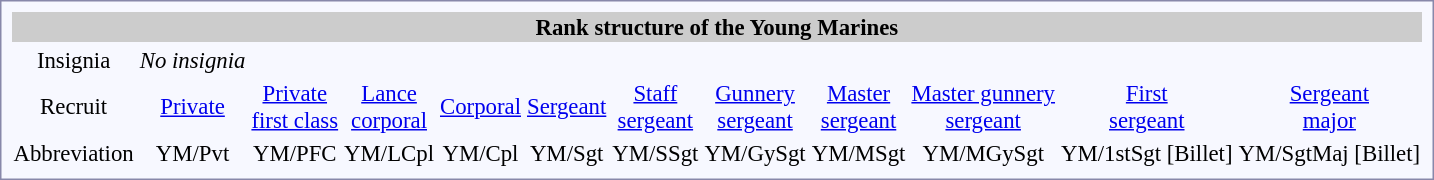<table style="border:1px solid #8888aa; background:#f7f8ff; padding:5px; font-size:95%; margin:0 12px 12px 0;">
<tr style="background:#ccc;">
<th colspan=12><strong>Rank structure of the Young Marines</strong></th>
</tr>
<tr align=center>
<td>Insignia</td>
<td><em>No insignia</em></td>
<td></td>
<td></td>
<td></td>
<td></td>
<td></td>
<td></td>
<td></td>
<td></td>
<td></td>
<td></td>
</tr>
<tr align=center>
<td>Recruit</td>
<td><a href='#'>Private</a></td>
<td><a href='#'>Private<br>first class</a></td>
<td><a href='#'>Lance<br>corporal</a></td>
<td><a href='#'>Corporal</a></td>
<td><a href='#'>Sergeant</a></td>
<td><a href='#'>Staff<br>sergeant</a></td>
<td><a href='#'>Gunnery<br>sergeant</a></td>
<td><a href='#'>Master<br>sergeant</a></td>
<td><a href='#'>Master gunnery<br>sergeant</a></td>
<td><a href='#'>First<br>sergeant</a></td>
<td><a href='#'>Sergeant<br>major</a></td>
</tr>
<tr align=center>
<td>Abbreviation</td>
<td>YM/Pvt</td>
<td>YM/PFC</td>
<td>YM/LCpl</td>
<td>YM/Cpl</td>
<td>YM/Sgt</td>
<td>YM/SSgt</td>
<td>YM/GySgt</td>
<td>YM/MSgt</td>
<td>YM/MGySgt</td>
<td>YM/1stSgt [Billet]</td>
<td>YM/SgtMaj [Billet]</td>
</tr>
</table>
